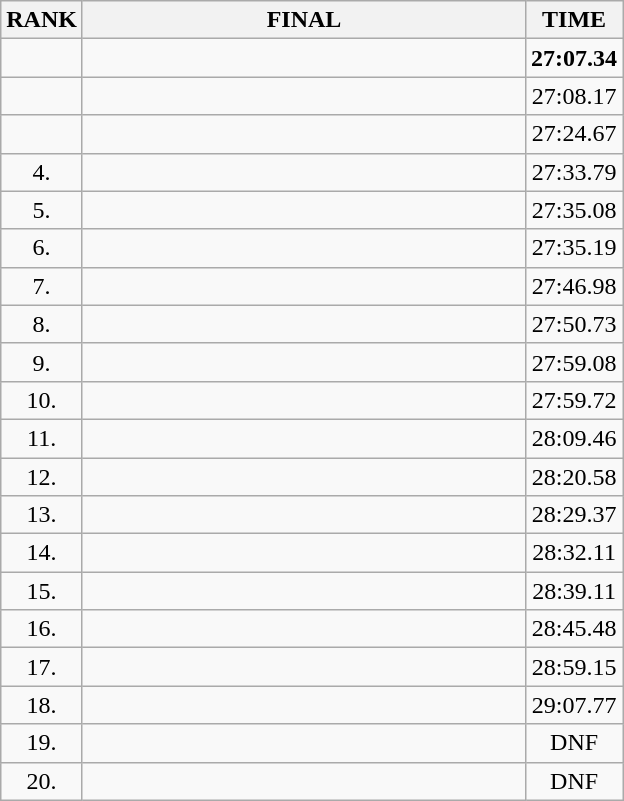<table class="wikitable" style="border-collapse: collapse; font-size: 100%;">
<tr>
<th>RANK</th>
<th align="left" style="width: 18em">FINAL</th>
<th>TIME</th>
</tr>
<tr>
<td align="center"></td>
<td></td>
<td align="center"><strong>27:07.34</strong></td>
</tr>
<tr>
<td align="center"></td>
<td></td>
<td align="center">27:08.17</td>
</tr>
<tr>
<td align="center"></td>
<td></td>
<td align="center">27:24.67</td>
</tr>
<tr>
<td align="center">4.</td>
<td></td>
<td align="center">27:33.79</td>
</tr>
<tr>
<td align="center">5.</td>
<td></td>
<td align="center">27:35.08</td>
</tr>
<tr>
<td align="center">6.</td>
<td></td>
<td align="center">27:35.19</td>
</tr>
<tr>
<td align="center">7.</td>
<td></td>
<td align="center">27:46.98</td>
</tr>
<tr>
<td align="center">8.</td>
<td></td>
<td align="center">27:50.73</td>
</tr>
<tr>
<td align="center">9.</td>
<td></td>
<td align="center">27:59.08</td>
</tr>
<tr>
<td align="center">10.</td>
<td></td>
<td align="center">27:59.72</td>
</tr>
<tr>
<td align="center">11.</td>
<td></td>
<td align="center">28:09.46</td>
</tr>
<tr>
<td align="center">12.</td>
<td></td>
<td align="center">28:20.58</td>
</tr>
<tr>
<td align="center">13.</td>
<td></td>
<td align="center">28:29.37</td>
</tr>
<tr>
<td align="center">14.</td>
<td></td>
<td align="center">28:32.11</td>
</tr>
<tr>
<td align="center">15.</td>
<td></td>
<td align="center">28:39.11</td>
</tr>
<tr>
<td align="center">16.</td>
<td></td>
<td align="center">28:45.48</td>
</tr>
<tr>
<td align="center">17.</td>
<td></td>
<td align="center">28:59.15</td>
</tr>
<tr>
<td align="center">18.</td>
<td></td>
<td align="center">29:07.77</td>
</tr>
<tr>
<td align="center">19.</td>
<td></td>
<td align="center">DNF</td>
</tr>
<tr>
<td align="center">20.</td>
<td></td>
<td align="center">DNF</td>
</tr>
</table>
